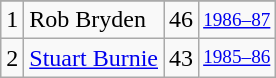<table class="wikitable">
<tr>
</tr>
<tr>
<td>1</td>
<td>Rob Bryden</td>
<td>46</td>
<td style="font-size:80%;"><a href='#'>1986–87</a></td>
</tr>
<tr>
<td>2</td>
<td><a href='#'>Stuart Burnie</a></td>
<td>43</td>
<td style="font-size:80%;"><a href='#'>1985–86</a></td>
</tr>
</table>
